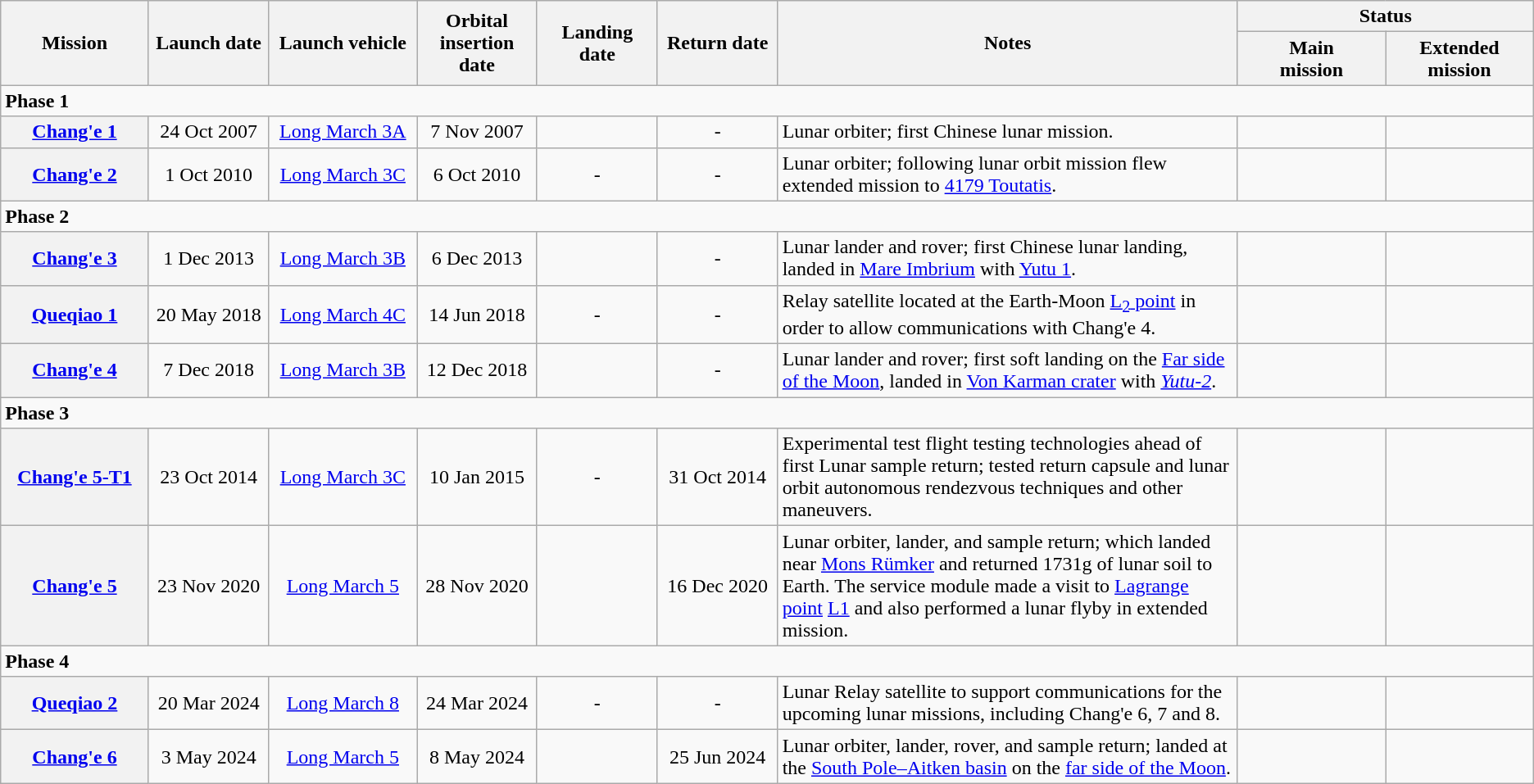<table class="wikitable" style="text-align: center;">
<tr>
<th scope="col" style="width: 100px;" rowspan="2">Mission<br></th>
<th scope="col" style="width: 80px;" rowspan="2">Launch date</th>
<th scope="col" style="width: 100px;" rowspan="2">Launch vehicle</th>
<th scope="col" style="width: 80px;" rowspan="2">Orbital insertion date</th>
<th scope="col" style="width: 80px;" rowspan="2">Landing date</th>
<th scope="col" style="width: 80px;" rowspan="2">Return date</th>
<th scope="col" style="width: 30%;" rowspan="2">Notes<br></th>
<th scope="col" colspan="2">Status</th>
</tr>
<tr>
<th scope="col" style="width: 100px;">Main<br>mission</th>
<th scope="col" style="width: 100px;">Extended<br>mission</th>
</tr>
<tr>
<td colspan = 9 style="text-align: left;"><strong>Phase 1</strong></td>
</tr>
<tr>
<th scope="row"><a href='#'>Chang'e 1</a></th>
<td>24 Oct 2007</td>
<td><a href='#'>Long March 3A</a></td>
<td>7 Nov 2007</td>
<td></td>
<td>-</td>
<td style="text-align: left;">Lunar orbiter; first Chinese lunar mission.</td>
<td></td>
<td></td>
</tr>
<tr>
<th scope="row"><a href='#'>Chang'e 2</a></th>
<td>1 Oct 2010</td>
<td><a href='#'>Long March 3C</a></td>
<td>6 Oct 2010</td>
<td>-</td>
<td>-</td>
<td style="text-align: left;">Lunar orbiter; following lunar orbit mission flew extended mission to <a href='#'>4179 Toutatis</a>.</td>
<td></td>
<td></td>
</tr>
<tr>
<td colspan = 9 style="text-align: left;"><strong>Phase 2</strong></td>
</tr>
<tr>
<th scope="row"><a href='#'>Chang'e 3</a></th>
<td>1 Dec 2013</td>
<td><a href='#'>Long March 3B</a></td>
<td>6 Dec 2013</td>
<td></td>
<td>-</td>
<td style="text-align: left;">Lunar lander and rover; first Chinese lunar landing, landed in <a href='#'>Mare Imbrium</a> with <a href='#'>Yutu 1</a>.</td>
<td></td>
<td></td>
</tr>
<tr>
<th scope="row"><a href='#'>Queqiao 1</a></th>
<td>20 May 2018</td>
<td><a href='#'>Long March 4C</a></td>
<td>14 Jun 2018</td>
<td>-</td>
<td>-</td>
<td style="text-align: left;">Relay satellite located at the Earth-Moon <a href='#'>L<sub>2</sub> point</a> in order to allow communications with Chang'e 4.</td>
<td></td>
<td></td>
</tr>
<tr>
<th scope="row"><a href='#'>Chang'e 4</a></th>
<td>7 Dec 2018</td>
<td><a href='#'>Long March 3B</a></td>
<td>12 Dec 2018</td>
<td></td>
<td>-</td>
<td style="text-align: left;">Lunar lander and rover; first soft landing on the <a href='#'>Far side of the Moon</a>, landed in <a href='#'>Von Karman crater</a> with <em><a href='#'>Yutu-2</a></em>.</td>
<td></td>
<td></td>
</tr>
<tr>
<td colspan = 10 style="text-align: left;"><strong>Phase 3</strong></td>
</tr>
<tr>
<th scope="row"><a href='#'>Chang'e 5-T1</a></th>
<td>23 Oct 2014</td>
<td><a href='#'>Long March 3C</a></td>
<td>10 Jan 2015</td>
<td>-</td>
<td>31 Oct 2014</td>
<td style="text-align: left;">Experimental test flight testing technologies ahead of first Lunar sample return; tested return capsule and lunar orbit autonomous rendezvous techniques and other maneuvers.</td>
<td></td>
<td></td>
</tr>
<tr>
<th scope="row"><a href='#'>Chang'e 5</a></th>
<td>23 Nov 2020</td>
<td><a href='#'>Long March 5</a></td>
<td>28 Nov 2020</td>
<td></td>
<td>16 Dec 2020</td>
<td style="text-align: left;">Lunar orbiter, lander, and sample return; which landed near <a href='#'>Mons Rümker</a> and returned 1731g of lunar soil to Earth. The service module made a visit to <a href='#'>Lagrange point</a> <a href='#'>L1</a> and also performed a lunar flyby in extended mission.</td>
<td></td>
<td></td>
</tr>
<tr>
<td colspan = 9 style="text-align: left;"><strong>Phase 4</strong></td>
</tr>
<tr>
<th scope="row"><a href='#'>Queqiao 2</a></th>
<td>20 Mar 2024</td>
<td><a href='#'>Long March 8</a></td>
<td>24 Mar 2024</td>
<td>-</td>
<td>-</td>
<td style="text-align: left;">Lunar Relay satellite to support communications for the upcoming lunar missions, including Chang'e 6, 7 and 8.</td>
<td></td>
<td></td>
</tr>
<tr>
<th scope="row"><a href='#'>Chang'e 6</a></th>
<td>3 May 2024</td>
<td><a href='#'>Long March 5</a></td>
<td>8 May 2024</td>
<td></td>
<td>25 Jun 2024</td>
<td style="text-align: left;">Lunar orbiter, lander, rover, and sample return; landed at the <a href='#'>South Pole–Aitken basin</a> on the <a href='#'>far side of the Moon</a>.</td>
<td></td>
<td></td>
</tr>
</table>
